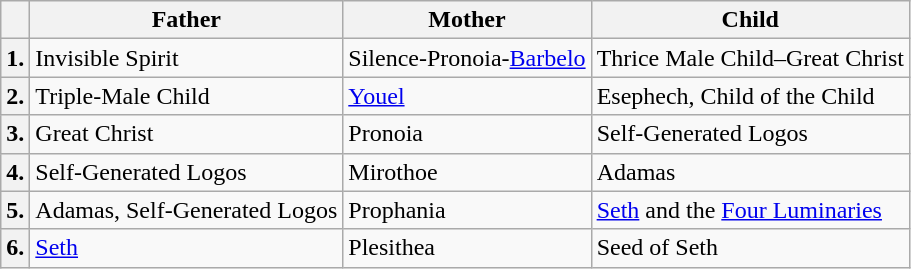<table class="wikitable">
<tr>
<th></th>
<th>Father</th>
<th>Mother</th>
<th>Child</th>
</tr>
<tr>
<th>1.</th>
<td>Invisible Spirit</td>
<td>Silence-Pronoia-<a href='#'>Barbelo</a></td>
<td>Thrice Male Child–Great Christ</td>
</tr>
<tr>
<th>2.</th>
<td>Triple-Male Child</td>
<td><a href='#'>Youel</a></td>
<td>Esephech, Child of the Child</td>
</tr>
<tr>
<th>3.</th>
<td>Great Christ</td>
<td>Pronoia</td>
<td>Self-Generated Logos</td>
</tr>
<tr>
<th>4.</th>
<td>Self-Generated Logos</td>
<td>Mirothoe</td>
<td>Adamas</td>
</tr>
<tr>
<th>5.</th>
<td>Adamas, Self-Generated Logos</td>
<td>Prophania</td>
<td><a href='#'>Seth</a> and the <a href='#'>Four Luminaries</a></td>
</tr>
<tr>
<th>6.</th>
<td><a href='#'>Seth</a></td>
<td>Plesithea</td>
<td>Seed of Seth</td>
</tr>
</table>
